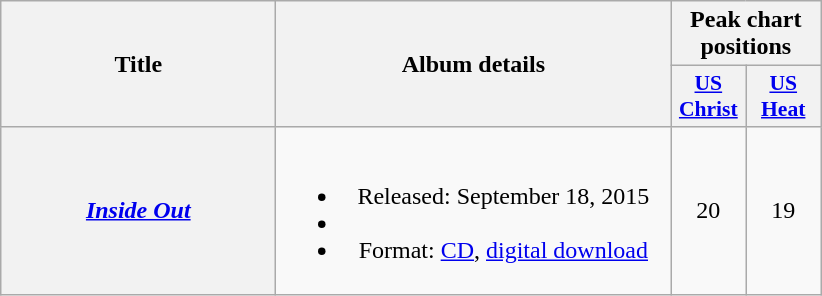<table class="wikitable plainrowheaders" style="text-align:center;">
<tr>
<th scope="col" rowspan="2" style="width:11em;">Title</th>
<th scope="col" rowspan="2" style="width:16em;">Album details</th>
<th scope="col" colspan="2">Peak chart positions</th>
</tr>
<tr>
<th style="width:3em; font-size:90%"><a href='#'>US<br>Christ</a><br></th>
<th style="width:3em; font-size:90%"><a href='#'>US<br>Heat</a><br></th>
</tr>
<tr>
<th scope="row"><em><a href='#'>Inside Out</a></em></th>
<td><br><ul><li>Released: September 18, 2015</li><li></li><li>Format: <a href='#'>CD</a>, <a href='#'>digital download</a></li></ul></td>
<td>20</td>
<td>19</td>
</tr>
</table>
